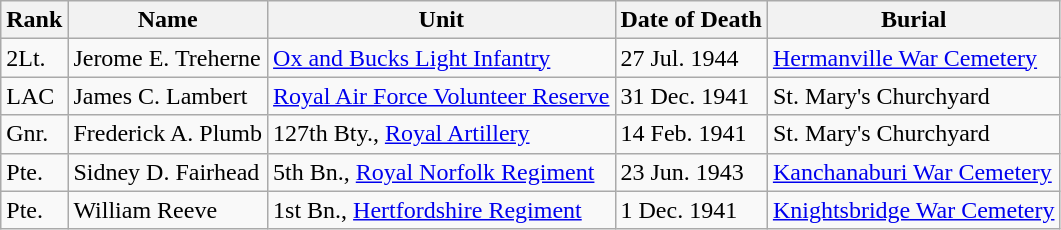<table class="wikitable">
<tr>
<th>Rank</th>
<th>Name</th>
<th>Unit</th>
<th>Date of Death</th>
<th>Burial</th>
</tr>
<tr>
<td>2Lt.</td>
<td>Jerome E. Treherne</td>
<td><a href='#'>Ox and Bucks Light Infantry</a></td>
<td>27 Jul. 1944</td>
<td><a href='#'>Hermanville War Cemetery</a></td>
</tr>
<tr>
<td>LAC</td>
<td>James C. Lambert</td>
<td><a href='#'>Royal Air Force Volunteer Reserve</a></td>
<td>31 Dec. 1941</td>
<td>St. Mary's Churchyard</td>
</tr>
<tr>
<td>Gnr.</td>
<td>Frederick A. Plumb</td>
<td>127th Bty., <a href='#'>Royal Artillery</a></td>
<td>14 Feb. 1941</td>
<td>St. Mary's Churchyard</td>
</tr>
<tr>
<td>Pte.</td>
<td>Sidney D. Fairhead</td>
<td>5th Bn., <a href='#'>Royal Norfolk Regiment</a></td>
<td>23 Jun. 1943</td>
<td><a href='#'>Kanchanaburi War Cemetery</a></td>
</tr>
<tr>
<td>Pte.</td>
<td>William Reeve</td>
<td>1st Bn., <a href='#'>Hertfordshire Regiment</a></td>
<td>1 Dec. 1941</td>
<td><a href='#'>Knightsbridge War Cemetery</a></td>
</tr>
</table>
